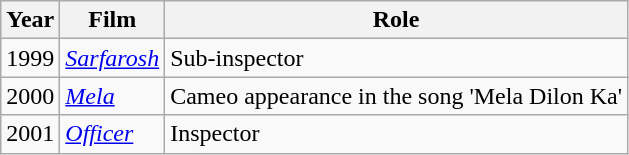<table class=" sortable wikitable">
<tr>
<th style="background:;">Year</th>
<th style="background:;">Film</th>
<th style="background:;">Role</th>
</tr>
<tr>
<td>1999</td>
<td><em><a href='#'>Sarfarosh</a></em></td>
<td>Sub-inspector</td>
</tr>
<tr>
<td>2000</td>
<td><em><a href='#'>Mela</a></em></td>
<td>Cameo appearance in the song 'Mela Dilon Ka'</td>
</tr>
<tr>
<td>2001</td>
<td><em><a href='#'>Officer</a></em></td>
<td>Inspector</td>
</tr>
</table>
